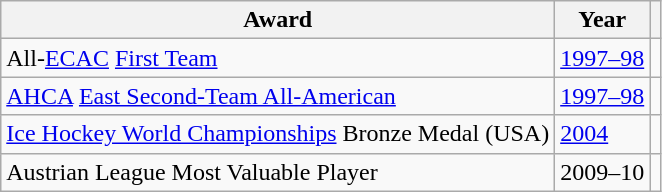<table class="wikitable">
<tr>
<th>Award</th>
<th>Year</th>
<th></th>
</tr>
<tr>
<td>All-<a href='#'>ECAC</a> <a href='#'>First Team</a></td>
<td><a href='#'>1997–98</a></td>
<td></td>
</tr>
<tr>
<td><a href='#'>AHCA</a> <a href='#'>East Second-Team All-American</a></td>
<td><a href='#'>1997–98</a></td>
<td></td>
</tr>
<tr>
<td><a href='#'>Ice Hockey World Championships</a> Bronze Medal (USA)</td>
<td><a href='#'>2004</a></td>
<td></td>
</tr>
<tr>
<td>Austrian League Most Valuable Player</td>
<td>2009–10</td>
<td></td>
</tr>
</table>
